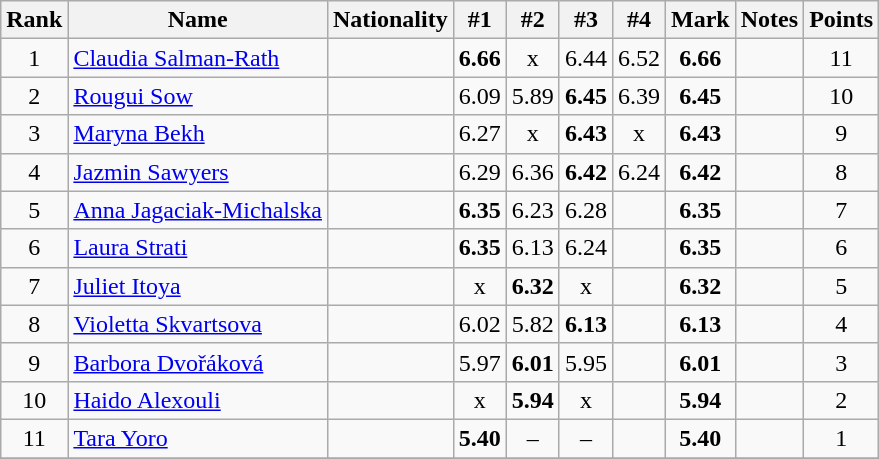<table class="wikitable sortable" style="text-align:center">
<tr>
<th>Rank</th>
<th>Name</th>
<th>Nationality</th>
<th>#1</th>
<th>#2</th>
<th>#3</th>
<th>#4</th>
<th>Mark</th>
<th>Notes</th>
<th>Points</th>
</tr>
<tr>
<td>1</td>
<td align=left><a href='#'>Claudia Salman-Rath</a></td>
<td align=left></td>
<td><strong>6.66</strong></td>
<td>x</td>
<td>6.44</td>
<td>6.52</td>
<td><strong>6.66</strong></td>
<td></td>
<td>11</td>
</tr>
<tr>
<td>2</td>
<td align=left><a href='#'>Rougui Sow</a></td>
<td align=left></td>
<td>6.09</td>
<td>5.89</td>
<td><strong>6.45</strong></td>
<td>6.39</td>
<td><strong>6.45</strong></td>
<td></td>
<td>10</td>
</tr>
<tr>
<td>3</td>
<td align=left><a href='#'>Maryna Bekh</a></td>
<td align=left></td>
<td>6.27</td>
<td>x</td>
<td><strong>6.43</strong></td>
<td>x</td>
<td><strong>6.43</strong></td>
<td></td>
<td>9</td>
</tr>
<tr>
<td>4</td>
<td align=left><a href='#'>Jazmin Sawyers</a></td>
<td align=left></td>
<td>6.29</td>
<td>6.36</td>
<td><strong>6.42</strong></td>
<td>6.24</td>
<td><strong>6.42</strong></td>
<td></td>
<td>8</td>
</tr>
<tr>
<td>5</td>
<td align=left><a href='#'>Anna Jagaciak-Michalska</a></td>
<td align=left></td>
<td><strong>6.35</strong></td>
<td>6.23</td>
<td>6.28</td>
<td></td>
<td><strong>6.35</strong></td>
<td></td>
<td>7</td>
</tr>
<tr>
<td>6</td>
<td align=left><a href='#'>Laura Strati</a></td>
<td align=left></td>
<td><strong>6.35</strong></td>
<td>6.13</td>
<td>6.24</td>
<td></td>
<td><strong>6.35</strong></td>
<td></td>
<td>6</td>
</tr>
<tr>
<td>7</td>
<td align=left><a href='#'>Juliet Itoya</a></td>
<td align=left></td>
<td>x</td>
<td><strong>6.32</strong></td>
<td>x</td>
<td></td>
<td><strong>6.32</strong></td>
<td></td>
<td>5</td>
</tr>
<tr>
<td>8</td>
<td align=left><a href='#'>Violetta Skvartsova</a></td>
<td align=left></td>
<td>6.02</td>
<td>5.82</td>
<td><strong>6.13</strong></td>
<td></td>
<td><strong>6.13</strong></td>
<td></td>
<td>4</td>
</tr>
<tr>
<td>9</td>
<td align=left><a href='#'>Barbora Dvořáková</a></td>
<td align=left></td>
<td>5.97</td>
<td><strong>6.01</strong></td>
<td>5.95</td>
<td></td>
<td><strong>6.01</strong></td>
<td></td>
<td>3</td>
</tr>
<tr>
<td>10</td>
<td align=left><a href='#'>Haido Alexouli</a></td>
<td align=left></td>
<td>x</td>
<td><strong>5.94</strong></td>
<td>x</td>
<td></td>
<td><strong>5.94</strong></td>
<td></td>
<td>2</td>
</tr>
<tr>
<td>11</td>
<td align=left><a href='#'>Tara Yoro</a></td>
<td align=left></td>
<td><strong>5.40</strong></td>
<td>–</td>
<td>–</td>
<td></td>
<td><strong>5.40</strong></td>
<td></td>
<td>1</td>
</tr>
<tr>
</tr>
</table>
